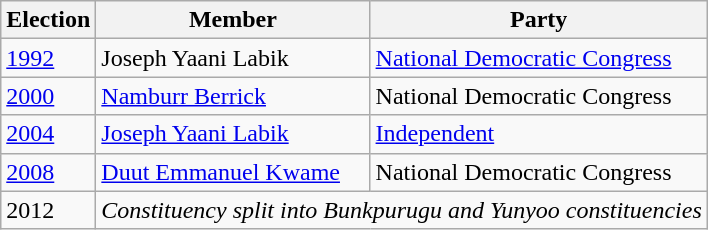<table class="wikitable">
<tr>
<th>Election</th>
<th>Member</th>
<th>Party</th>
</tr>
<tr>
<td><a href='#'>1992</a></td>
<td>Joseph Yaani Labik</td>
<td><a href='#'>National Democratic Congress</a></td>
</tr>
<tr>
<td><a href='#'>2000</a></td>
<td><a href='#'>Namburr Berrick</a></td>
<td>National Democratic Congress</td>
</tr>
<tr>
<td><a href='#'>2004</a></td>
<td><a href='#'>Joseph Yaani Labik</a></td>
<td><a href='#'>Independent</a></td>
</tr>
<tr>
<td><a href='#'>2008</a></td>
<td><a href='#'>Duut Emmanuel Kwame</a></td>
<td>National Democratic Congress</td>
</tr>
<tr>
<td>2012</td>
<td colspan=2><em>Constituency split into Bunkpurugu and Yunyoo constituencies</em></td>
</tr>
</table>
